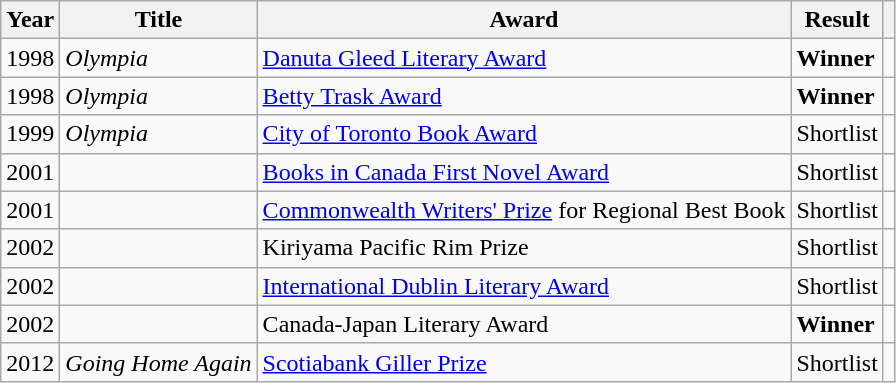<table class="wikitable sortable mw-collapsible">
<tr>
<th>Year</th>
<th>Title</th>
<th>Award</th>
<th>Result</th>
<th></th>
</tr>
<tr>
<td>1998</td>
<td><em>Olympia</em></td>
<td><a href='#'>Danuta Gleed Literary Award</a></td>
<td><strong>Winner</strong></td>
<td></td>
</tr>
<tr>
<td>1998</td>
<td><em>Olympia</em></td>
<td><a href='#'>Betty Trask Award</a></td>
<td><strong>Winner</strong></td>
<td></td>
</tr>
<tr>
<td>1999</td>
<td><em>Olympia</em></td>
<td><a href='#'>City of Toronto Book Award</a></td>
<td>Shortlist</td>
<td></td>
</tr>
<tr>
<td>2001</td>
<td><em></em></td>
<td><a href='#'>Books in Canada First Novel Award</a></td>
<td>Shortlist</td>
<td></td>
</tr>
<tr>
<td>2001</td>
<td><em></em></td>
<td><a href='#'>Commonwealth Writers' Prize</a> for Regional Best Book</td>
<td>Shortlist</td>
<td></td>
</tr>
<tr>
<td>2002</td>
<td><em></em></td>
<td>Kiriyama Pacific Rim Prize</td>
<td>Shortlist</td>
<td></td>
</tr>
<tr>
<td>2002</td>
<td><em></em></td>
<td><a href='#'>International Dublin Literary Award</a></td>
<td>Shortlist</td>
<td></td>
</tr>
<tr>
<td>2002</td>
<td><em></em></td>
<td>Canada-Japan Literary Award</td>
<td><strong>Winner</strong></td>
<td></td>
</tr>
<tr>
<td>2012</td>
<td><em>Going Home Again</em></td>
<td><a href='#'>Scotiabank Giller Prize</a></td>
<td>Shortlist</td>
<td></td>
</tr>
</table>
